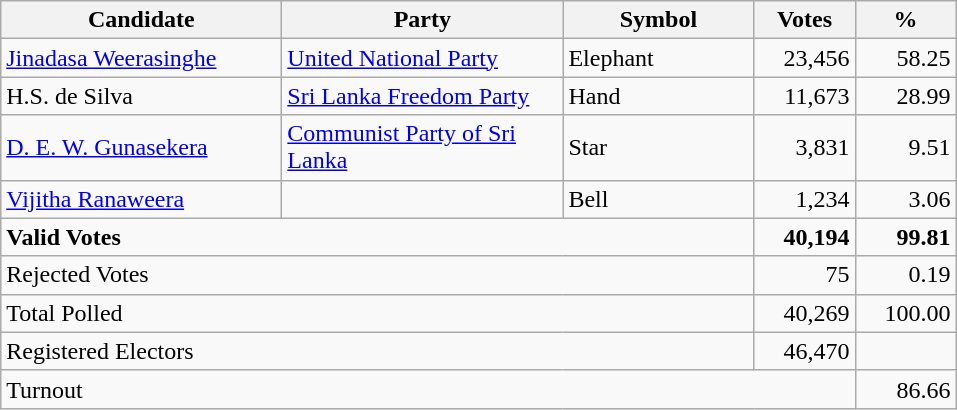<table class="wikitable" border="1" style="text-align:right;">
<tr>
<th align=left width="180">Candidate</th>
<th align=left width="180">Party</th>
<th align=left width="120">Symbol</th>
<th align=left width="60">Votes</th>
<th align=left width="60">%</th>
</tr>
<tr>
<td align=left><a href='#'>Jinadasa Weerasinghe</a></td>
<td align=left><a href='#'>United National Party</a></td>
<td align=left>Elephant</td>
<td align=right>23,456</td>
<td align=right>58.25</td>
</tr>
<tr>
<td align=left>H.S. de Silva</td>
<td align=left><a href='#'>Sri Lanka Freedom Party</a></td>
<td align=left>Hand</td>
<td align=right>11,673</td>
<td align=right>28.99</td>
</tr>
<tr>
<td align=left><a href='#'>D. E. W. Gunasekera</a></td>
<td align=left><a href='#'>Communist Party of Sri Lanka</a></td>
<td align=left>Star</td>
<td align=right>3,831</td>
<td align=right>9.51</td>
</tr>
<tr>
<td align=left><a href='#'>Vijitha Ranaweera</a></td>
<td align=left></td>
<td align=left>Bell</td>
<td align=right>1,234</td>
<td align=right>3.06</td>
</tr>
<tr>
<td align=left colspan=3><strong>Valid Votes</strong></td>
<td align=right><strong>40,194</strong></td>
<td align=right><strong>99.81</strong></td>
</tr>
<tr>
<td align=left colspan=3>Rejected Votes</td>
<td align=right>75</td>
<td align=right>0.19</td>
</tr>
<tr>
<td align=left colspan=3>Total Polled</td>
<td align=right>40,269</td>
<td align=right>100.00</td>
</tr>
<tr>
<td align=left colspan=3>Registered Electors</td>
<td align=right>46,470</td>
<td></td>
</tr>
<tr>
<td align=left colspan=4>Turnout</td>
<td align=right>86.66</td>
</tr>
</table>
